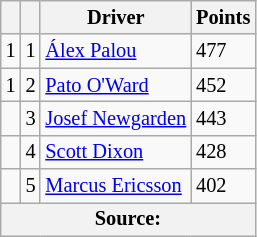<table class="wikitable" style="font-size: 85%;">
<tr>
<th scope="col"></th>
<th scope="col"></th>
<th scope="col">Driver</th>
<th scope="col">Points</th>
</tr>
<tr>
<td align="left"> 1</td>
<td align="center">1</td>
<td> <a href='#'>Álex Palou</a></td>
<td align="left">477</td>
</tr>
<tr>
<td align="left"> 1</td>
<td align="center">2</td>
<td> <a href='#'>Pato O'Ward</a></td>
<td align="left">452</td>
</tr>
<tr>
<td align="left"></td>
<td align="center">3</td>
<td> <a href='#'>Josef Newgarden</a></td>
<td align="left">443</td>
</tr>
<tr>
<td align="left"></td>
<td align="center">4</td>
<td> <a href='#'>Scott Dixon</a></td>
<td align="left">428</td>
</tr>
<tr>
<td align="left"></td>
<td align="center">5</td>
<td> <a href='#'>Marcus Ericsson</a></td>
<td align="left">402</td>
</tr>
<tr>
<th colspan=4>Source:</th>
</tr>
</table>
